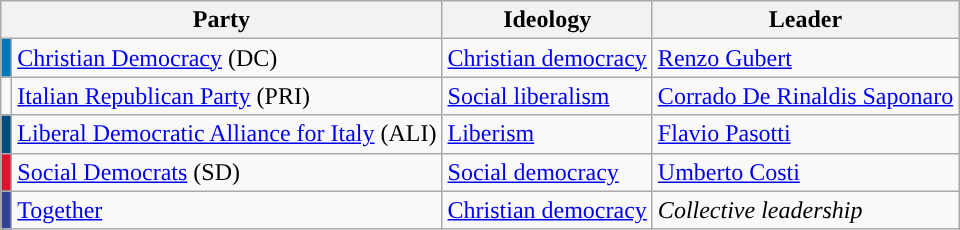<table class=wikitable  style=text-align:left>
<tr>
<th colspan=2>Party</th>
<th>Ideology</th>
<th>Leader</th>
</tr>
<tr>
<td bgcolor="#0077BB"></td>
<td><a href='#'>Christian Democracy</a> (DC)</td>
<td><a href='#'>Christian democracy</a></td>
<td><a href='#'>Renzo Gubert</a></td>
</tr>
<tr>
<td></td>
<td><a href='#'>Italian Republican Party</a> (PRI)</td>
<td><a href='#'>Social liberalism</a></td>
<td><a href='#'>Corrado De Rinaldis Saponaro</a></td>
</tr>
<tr>
<td bgcolor="#004C7E"></td>
<td><a href='#'>Liberal Democratic Alliance for Italy</a> (ALI)</td>
<td><a href='#'>Liberism</a></td>
<td><a href='#'>Flavio Pasotti</a></td>
</tr>
<tr>
<td bgcolor="#dc142f"></td>
<td><a href='#'>Social Democrats</a> (SD)</td>
<td><a href='#'>Social democracy</a></td>
<td><a href='#'>Umberto Costi</a></td>
</tr>
<tr>
<td bgcolor="#324395"></td>
<td><a href='#'>Together</a></td>
<td><a href='#'>Christian democracy</a></td>
<td><em>Collective leadership</em></td>
</tr>
</table>
